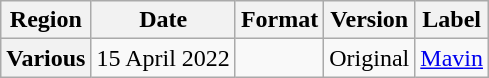<table class="wikitable plainrowheaders">
<tr>
<th scope="col">Region</th>
<th scope="col">Date</th>
<th scope="col">Format</th>
<th scope="col">Version</th>
<th scope="col">Label</th>
</tr>
<tr>
<th scope="row">Various</th>
<td>15 April 2022</td>
<td></td>
<td>Original</td>
<td><a href='#'>Mavin</a></td>
</tr>
</table>
